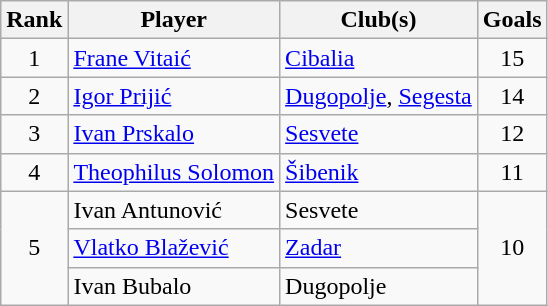<table class="wikitable" style="text-align:center">
<tr>
<th>Rank</th>
<th>Player</th>
<th>Club(s)</th>
<th>Goals</th>
</tr>
<tr>
<td>1</td>
<td align="left"> <a href='#'>Frane Vitaić</a></td>
<td align="left"><a href='#'>Cibalia</a></td>
<td>15</td>
</tr>
<tr>
<td>2</td>
<td align="left"> <a href='#'>Igor Prijić</a></td>
<td align="left"><a href='#'>Dugopolje</a>, <a href='#'>Segesta</a></td>
<td>14</td>
</tr>
<tr>
<td>3</td>
<td align="left"> <a href='#'>Ivan Prskalo</a></td>
<td align="left"><a href='#'>Sesvete</a></td>
<td>12</td>
</tr>
<tr>
<td>4</td>
<td align="left"> <a href='#'>Theophilus Solomon</a></td>
<td align="left"><a href='#'>Šibenik</a></td>
<td>11</td>
</tr>
<tr>
<td rowspan=3>5</td>
<td align="left"> Ivan Antunović</td>
<td align="left">Sesvete</td>
<td rowspan=3>10</td>
</tr>
<tr>
<td align="left"> <a href='#'>Vlatko Blažević</a></td>
<td align="left"><a href='#'>Zadar</a></td>
</tr>
<tr>
<td align="left"> Ivan Bubalo</td>
<td align="left">Dugopolje</td>
</tr>
</table>
